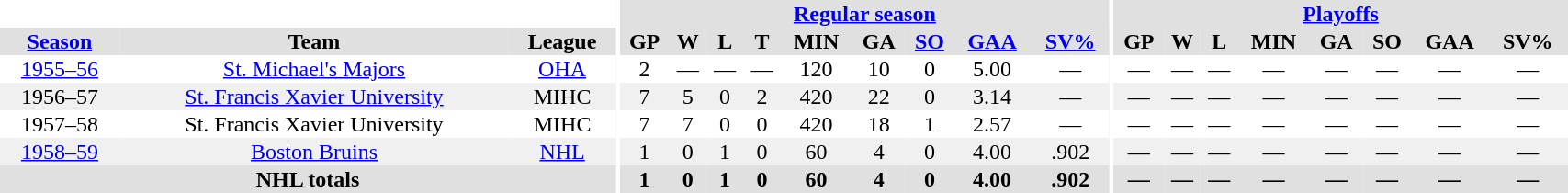<table border="0" cellpadding="1" cellspacing="0" style="width:90%; text-align:center;">
<tr bgcolor="#e0e0e0">
<th colspan="3" bgcolor="#ffffff"></th>
<th rowspan="99" bgcolor="#ffffff"></th>
<th colspan="9" bgcolor="#e0e0e0"><a href='#'>Regular season</a></th>
<th rowspan="99" bgcolor="#ffffff"></th>
<th colspan="8" bgcolor="#e0e0e0"><a href='#'>Playoffs</a></th>
</tr>
<tr bgcolor="#e0e0e0">
<th><a href='#'>Season</a></th>
<th>Team</th>
<th>League</th>
<th>GP</th>
<th>W</th>
<th>L</th>
<th>T</th>
<th>MIN</th>
<th>GA</th>
<th><a href='#'>SO</a></th>
<th><a href='#'>GAA</a></th>
<th><a href='#'>SV%</a></th>
<th>GP</th>
<th>W</th>
<th>L</th>
<th>MIN</th>
<th>GA</th>
<th>SO</th>
<th>GAA</th>
<th>SV%</th>
</tr>
<tr>
<td><a href='#'>1955–56</a></td>
<td><a href='#'>St. Michael's Majors</a></td>
<td><a href='#'>OHA</a></td>
<td>2</td>
<td>—</td>
<td>—</td>
<td>—</td>
<td>120</td>
<td>10</td>
<td>0</td>
<td>5.00</td>
<td>—</td>
<td>—</td>
<td>—</td>
<td>—</td>
<td>—</td>
<td>—</td>
<td>—</td>
<td>—</td>
<td>—</td>
</tr>
<tr bgcolor="#f0f0f0">
<td>1956–57</td>
<td><a href='#'>St. Francis Xavier University</a></td>
<td>MIHC</td>
<td>7</td>
<td>5</td>
<td>0</td>
<td>2</td>
<td>420</td>
<td>22</td>
<td>0</td>
<td>3.14</td>
<td>—</td>
<td>—</td>
<td>—</td>
<td>—</td>
<td>—</td>
<td>—</td>
<td>—</td>
<td>—</td>
<td>—</td>
</tr>
<tr>
<td>1957–58</td>
<td>St. Francis Xavier University</td>
<td>MIHC</td>
<td>7</td>
<td>7</td>
<td>0</td>
<td>0</td>
<td>420</td>
<td>18</td>
<td>1</td>
<td>2.57</td>
<td>—</td>
<td>—</td>
<td>—</td>
<td>—</td>
<td>—</td>
<td>—</td>
<td>—</td>
<td>—</td>
<td>—</td>
</tr>
<tr bgcolor="#f0f0f0">
<td><a href='#'>1958–59</a></td>
<td><a href='#'>Boston Bruins</a></td>
<td><a href='#'>NHL</a></td>
<td>1</td>
<td>0</td>
<td>1</td>
<td>0</td>
<td>60</td>
<td>4</td>
<td>0</td>
<td>4.00</td>
<td>.902</td>
<td>—</td>
<td>—</td>
<td>—</td>
<td>—</td>
<td>—</td>
<td>—</td>
<td>—</td>
<td>—</td>
</tr>
<tr bgcolor="#e0e0e0">
<th colspan=3>NHL totals</th>
<th>1</th>
<th>0</th>
<th>1</th>
<th>0</th>
<th>60</th>
<th>4</th>
<th>0</th>
<th>4.00</th>
<th>.902</th>
<th>—</th>
<th>—</th>
<th>—</th>
<th>—</th>
<th>—</th>
<th>—</th>
<th>—</th>
<th>—</th>
</tr>
</table>
